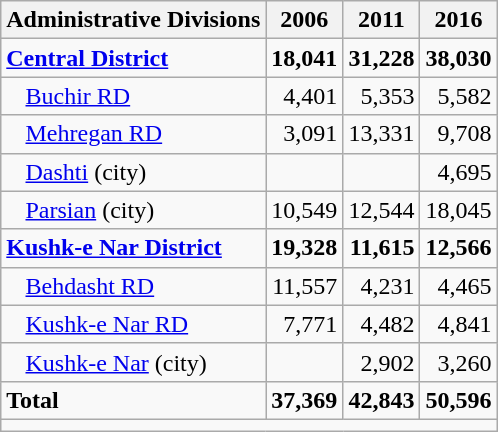<table class="wikitable">
<tr>
<th>Administrative Divisions</th>
<th>2006</th>
<th>2011</th>
<th>2016</th>
</tr>
<tr>
<td><strong><a href='#'>Central District</a></strong></td>
<td style="text-align: right;"><strong>18,041</strong></td>
<td style="text-align: right;"><strong>31,228</strong></td>
<td style="text-align: right;"><strong>38,030</strong></td>
</tr>
<tr>
<td style="padding-left: 1em;"><a href='#'>Buchir RD</a></td>
<td style="text-align: right;">4,401</td>
<td style="text-align: right;">5,353</td>
<td style="text-align: right;">5,582</td>
</tr>
<tr>
<td style="padding-left: 1em;"><a href='#'>Mehregan RD</a></td>
<td style="text-align: right;">3,091</td>
<td style="text-align: right;">13,331</td>
<td style="text-align: right;">9,708</td>
</tr>
<tr>
<td style="padding-left: 1em;"><a href='#'>Dashti</a> (city)</td>
<td style="text-align: right;"></td>
<td style="text-align: right;"></td>
<td style="text-align: right;">4,695</td>
</tr>
<tr>
<td style="padding-left: 1em;"><a href='#'>Parsian</a> (city)</td>
<td style="text-align: right;">10,549</td>
<td style="text-align: right;">12,544</td>
<td style="text-align: right;">18,045</td>
</tr>
<tr>
<td><strong><a href='#'>Kushk-e Nar District</a></strong></td>
<td style="text-align: right;"><strong>19,328</strong></td>
<td style="text-align: right;"><strong>11,615</strong></td>
<td style="text-align: right;"><strong>12,566</strong></td>
</tr>
<tr>
<td style="padding-left: 1em;"><a href='#'>Behdasht RD</a></td>
<td style="text-align: right;">11,557</td>
<td style="text-align: right;">4,231</td>
<td style="text-align: right;">4,465</td>
</tr>
<tr>
<td style="padding-left: 1em;"><a href='#'>Kushk-e Nar RD</a></td>
<td style="text-align: right;">7,771</td>
<td style="text-align: right;">4,482</td>
<td style="text-align: right;">4,841</td>
</tr>
<tr>
<td style="padding-left: 1em;"><a href='#'>Kushk-e Nar</a> (city)</td>
<td style="text-align: right;"></td>
<td style="text-align: right;">2,902</td>
<td style="text-align: right;">3,260</td>
</tr>
<tr>
<td><strong>Total</strong></td>
<td style="text-align: right;"><strong>37,369</strong></td>
<td style="text-align: right;"><strong>42,843</strong></td>
<td style="text-align: right;"><strong>50,596</strong></td>
</tr>
<tr>
<td colspan=4></td>
</tr>
</table>
